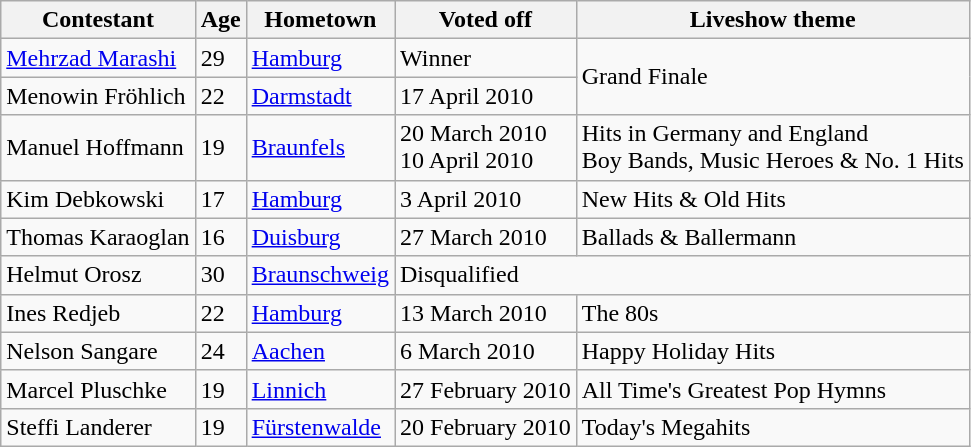<table class="wikitable">
<tr>
<th>Contestant</th>
<th>Age</th>
<th>Hometown</th>
<th>Voted off</th>
<th>Liveshow theme</th>
</tr>
<tr>
<td><a href='#'>Mehrzad Marashi</a></td>
<td>29</td>
<td><a href='#'>Hamburg</a></td>
<td>Winner</td>
<td rowspan="2">Grand Finale</td>
</tr>
<tr>
<td>Menowin Fröhlich</td>
<td>22</td>
<td><a href='#'>Darmstadt</a></td>
<td>17 April 2010</td>
</tr>
<tr>
<td>Manuel Hoffmann</td>
<td>19</td>
<td><a href='#'>Braunfels</a></td>
<td>20 March 2010<br>10 April 2010</td>
<td>Hits in Germany and England<br>Boy Bands, Music Heroes & No. 1 Hits</td>
</tr>
<tr>
<td>Kim Debkowski</td>
<td>17</td>
<td><a href='#'>Hamburg</a></td>
<td>3 April 2010</td>
<td>New Hits & Old Hits</td>
</tr>
<tr>
<td>Thomas Karaoglan</td>
<td>16</td>
<td><a href='#'>Duisburg</a></td>
<td>27 March 2010</td>
<td>Ballads & Ballermann</td>
</tr>
<tr>
<td>Helmut Orosz</td>
<td>30</td>
<td><a href='#'>Braunschweig</a></td>
<td colspan="2">Disqualified</td>
</tr>
<tr>
<td>Ines Redjeb</td>
<td>22</td>
<td><a href='#'>Hamburg</a></td>
<td>13 March 2010</td>
<td>The 80s</td>
</tr>
<tr>
<td>Nelson Sangare</td>
<td>24</td>
<td><a href='#'>Aachen</a></td>
<td>6 March 2010</td>
<td>Happy Holiday Hits</td>
</tr>
<tr>
<td>Marcel Pluschke</td>
<td>19</td>
<td><a href='#'>Linnich</a></td>
<td>27 February 2010</td>
<td>All Time's Greatest Pop Hymns</td>
</tr>
<tr>
<td>Steffi Landerer</td>
<td>19</td>
<td><a href='#'>Fürstenwalde</a></td>
<td>20 February 2010</td>
<td>Today's Megahits</td>
</tr>
</table>
